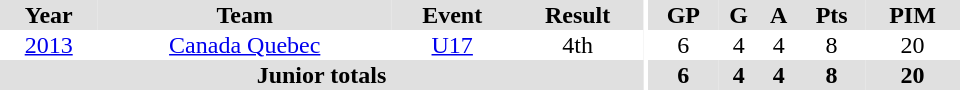<table border="0" cellpadding="1" cellspacing="0" ID="Table3" style="text-align:center; width:40em;">
<tr bgcolor="#e0e0e0">
<th>Year</th>
<th>Team</th>
<th>Event</th>
<th>Result</th>
<th rowspan="102" bgcolor="#ffffff"></th>
<th>GP</th>
<th>G</th>
<th>A</th>
<th>Pts</th>
<th>PIM</th>
</tr>
<tr>
<td><a href='#'>2013</a></td>
<td><a href='#'>Canada Quebec</a></td>
<td><a href='#'>U17</a></td>
<td>4th</td>
<td>6</td>
<td>4</td>
<td>4</td>
<td>8</td>
<td>20</td>
</tr>
<tr bgcolor="#e0e0e0">
<th colspan="4">Junior totals</th>
<th>6</th>
<th>4</th>
<th>4</th>
<th>8</th>
<th>20</th>
</tr>
</table>
